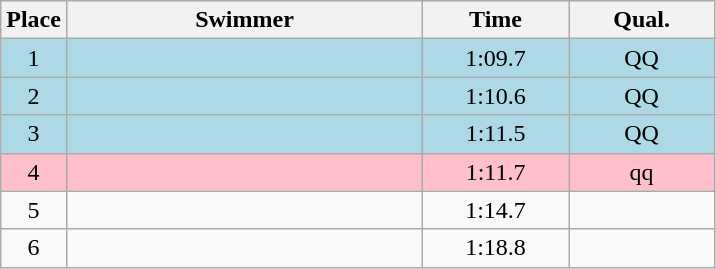<table class=wikitable style="text-align:center">
<tr>
<th>Place</th>
<th width=230>Swimmer</th>
<th width=90>Time</th>
<th width=90>Qual.</th>
</tr>
<tr bgcolor=lightblue>
<td>1</td>
<td align=left></td>
<td>1:09.7</td>
<td>QQ</td>
</tr>
<tr bgcolor=lightblue>
<td>2</td>
<td align=left></td>
<td>1:10.6</td>
<td>QQ</td>
</tr>
<tr bgcolor=lightblue>
<td>3</td>
<td align=left></td>
<td>1:11.5</td>
<td>QQ</td>
</tr>
<tr bgcolor=pink>
<td>4</td>
<td align=left></td>
<td>1:11.7</td>
<td>qq</td>
</tr>
<tr>
<td>5</td>
<td align=left></td>
<td>1:14.7</td>
<td></td>
</tr>
<tr>
<td>6</td>
<td align=left></td>
<td>1:18.8</td>
<td></td>
</tr>
</table>
